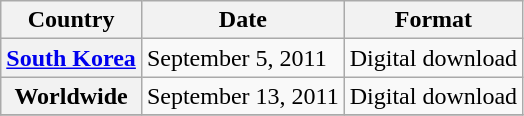<table class="wikitable plainrowheaders">
<tr>
<th scope="col">Country</th>
<th>Date</th>
<th>Format</th>
</tr>
<tr>
<th scope="row"><a href='#'>South Korea</a></th>
<td>September 5, 2011</td>
<td>Digital download</td>
</tr>
<tr>
<th scope="row">Worldwide</th>
<td>September 13, 2011</td>
<td>Digital download</td>
</tr>
<tr>
</tr>
</table>
